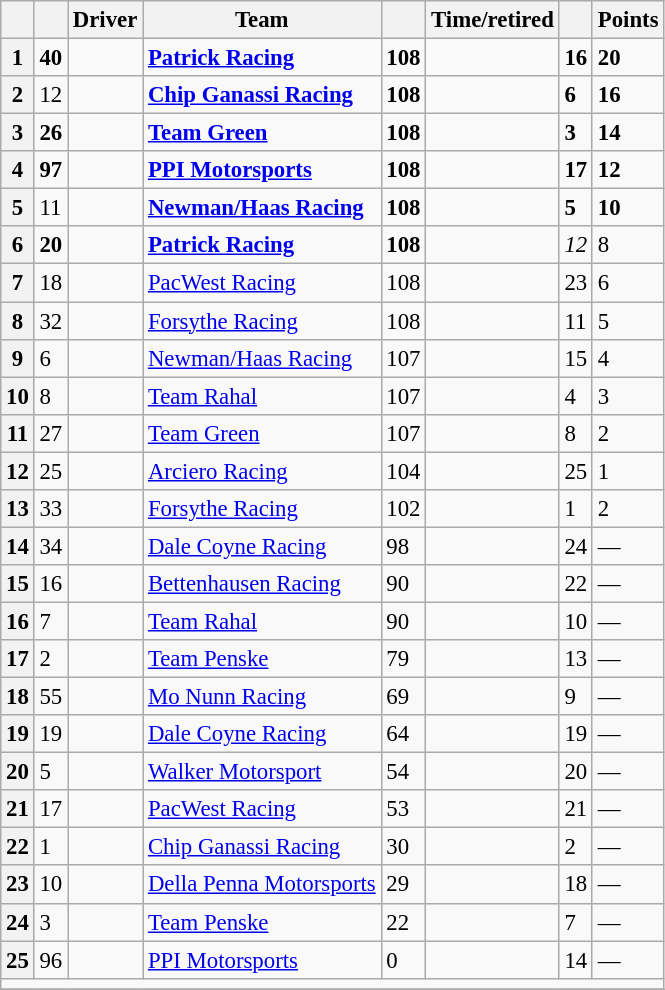<table class="wikitable sortable" style="font-size:95%;">
<tr>
<th scope="col"></th>
<th scope="col"></th>
<th scope="col">Driver</th>
<th scope="col">Team</th>
<th scope="col"></th>
<th scope="col">Time/retired</th>
<th scope="col"></th>
<th scope="col">Points</th>
</tr>
<tr>
<th scope="row">1</th>
<td><strong>40</strong></td>
<td data-sort-value="FER"></td>
<td><strong><a href='#'>Patrick Racing</a></strong></td>
<td><strong>108</strong></td>
<td></td>
<td><strong>16</strong></td>
<td><strong>20</strong></td>
</tr>
<tr>
<th scope="row">2</th>
<td>12</td>
<td data-sort-value="VAS"></td>
<td><strong><a href='#'>Chip Ganassi Racing</a></strong></td>
<td><strong>108</strong></td>
<td></td>
<td><strong>6</strong></td>
<td><strong>16</strong></td>
</tr>
<tr>
<th scope="row">3</th>
<td><strong>26</strong></td>
<td data-sort-value="TRA"></td>
<td><strong><a href='#'>Team Green</a></strong></td>
<td><strong>108</strong></td>
<td></td>
<td><strong>3</strong></td>
<td><strong>14</strong></td>
</tr>
<tr>
<th scope="row">4</th>
<td><strong>97</strong></td>
<td data-sort-value="DAM"></td>
<td><strong><a href='#'>PPI Motorsports</a></strong></td>
<td><strong>108</strong></td>
<td></td>
<td><strong>17</strong></td>
<td><strong>12</strong></td>
</tr>
<tr>
<th scope="row">5</th>
<td>11</td>
<td data-sort-value="FIT"></td>
<td><strong><a href='#'>Newman/Haas Racing</a></strong></td>
<td><strong>108</strong></td>
<td></td>
<td><strong>5</strong></td>
<td><strong>10</strong></td>
</tr>
<tr>
<th scope="row">6</th>
<td><strong>20</strong></td>
<td data-sort-value="MOR"></td>
<td><strong><a href='#'>Patrick Racing</a></strong></td>
<td><strong>108</strong></td>
<td></td>
<td><em>12<strong></td>
<td></strong>8<strong></td>
</tr>
<tr>
<th scope="row">7</th>
<td></strong>18<strong></td>
<td data-sort-value="BLU"></td>
<td></strong><a href='#'>PacWest Racing</a><strong></td>
<td></strong>108<strong></td>
<td></td>
<td></strong>23<strong></td>
<td></strong>6<strong></td>
</tr>
<tr>
<th scope="row">8</th>
<td></strong>32<strong></td>
<td data-sort-value="GID"></td>
<td></strong><a href='#'>Forsythe Racing</a><strong></td>
<td></strong>108<strong></td>
<td></td>
<td></strong>11<strong></td>
<td></strong>5<strong></td>
</tr>
<tr>
<th scope="row">9</th>
<td></strong>6<strong></td>
<td data-sort-value="AND"></td>
<td></strong><a href='#'>Newman/Haas Racing</a><strong></td>
<td></strong>107<strong></td>
<td></td>
<td></strong>15<strong></td>
<td></strong>4<strong></td>
</tr>
<tr>
<th scope="row">10</th>
<td></strong>8<strong></td>
<td data-sort-value="BRA"></td>
<td></strong><a href='#'>Team Rahal</a><strong></td>
<td></strong>107<strong></td>
<td></td>
<td></strong>4<strong></td>
<td></strong>3<strong></td>
</tr>
<tr>
<th scope="row">11</th>
<td></strong>27<strong></td>
<td data-sort-value="FRA"></td>
<td></strong><a href='#'>Team Green</a><strong></td>
<td></strong>107<strong></td>
<td></td>
<td></strong>8<strong></td>
<td></strong>2<strong></td>
</tr>
<tr>
<th scope="row">12</th>
<td></strong>25<strong></td>
<td data-sort-value="GAR"></td>
<td></strong><a href='#'>Arciero Racing</a><strong></td>
<td></strong>104<strong></td>
<td></td>
<td></strong>25<strong></td>
<td></strong>1<strong></td>
</tr>
<tr>
<th scope="row">13</th>
<td></strong>33<strong></td>
<td data-sort-value="TAG"></td>
<td></strong><a href='#'>Forsythe Racing</a><strong></td>
<td></strong>102<strong></td>
<td></td>
<td></strong>1<strong></td>
<td></strong>2<strong></td>
</tr>
<tr>
<th scope="row">14</th>
<td>34</td>
<td data-sort-value="SAL"></td>
<td><a href='#'>Dale Coyne Racing</a></td>
<td>98</td>
<td></td>
<td>24</td>
<td>—</td>
</tr>
<tr>
<th scope="row">15</th>
<td>16</td>
<td data-sort-value="JOU"></td>
<td><a href='#'>Bettenhausen Racing</a></td>
<td>90</td>
<td></td>
<td>22</td>
<td>—</td>
</tr>
<tr>
<th scope="row">16</th>
<td>7</td>
<td data-sort-value="PAP"></td>
<td><a href='#'>Team Rahal</a></td>
<td>90</td>
<td></td>
<td>10</td>
<td>—</td>
</tr>
<tr>
<th scope="row">17</th>
<td>2</td>
<td data-sort-value="DER"></td>
<td><a href='#'>Team Penske</a></td>
<td>79</td>
<td></td>
<td>13</td>
<td>—</td>
</tr>
<tr>
<th scope="row">18</th>
<td>55</td>
<td data-sort-value="KAN"></td>
<td><a href='#'>Mo Nunn Racing</a></td>
<td>69</td>
<td></td>
<td>9</td>
<td>—</td>
</tr>
<tr>
<th scope="row">19</th>
<td>19</td>
<td data-sort-value="KUR"></td>
<td><a href='#'>Dale Coyne Racing</a></td>
<td>64</td>
<td></td>
<td>19</td>
<td>—</td>
</tr>
<tr>
<th scope="row">20</th>
<td>5</td>
<td data-sort-value="HER"></td>
<td><a href='#'>Walker Motorsport</a></td>
<td>54</td>
<td></td>
<td>20</td>
<td>—</td>
</tr>
<tr>
<th scope="row">21</th>
<td>17</td>
<td data-sort-value="GUG"></td>
<td><a href='#'>PacWest Racing</a></td>
<td>53</td>
<td></td>
<td>21</td>
<td>—</td>
</tr>
<tr>
<th scope="row">22</th>
<td>1</td>
<td data-sort-value="MON"></td>
<td><a href='#'>Chip Ganassi Racing</a></td>
<td>30</td>
<td></td>
<td>2</td>
<td>—</td>
</tr>
<tr>
<th scope="row">23</th>
<td>10</td>
<td data-sort-value="FON"></td>
<td><a href='#'>Della Penna Motorsports</a></td>
<td>29</td>
<td></td>
<td>18</td>
<td>—</td>
</tr>
<tr>
<th scope="row">24</th>
<td>3</td>
<td data-sort-value="CAS"></td>
<td><a href='#'>Team Penske</a></td>
<td>22</td>
<td></td>
<td>7</td>
<td>—</td>
</tr>
<tr>
<th scope="row">25</th>
<td>96</td>
<td data-sort-value="SER"></td>
<td><a href='#'>PPI Motorsports</a></td>
<td>0</td>
<td></td>
<td>14</td>
<td>—</td>
</tr>
<tr class="sortbottom">
<td colspan="8"></td>
</tr>
<tr>
</tr>
</table>
